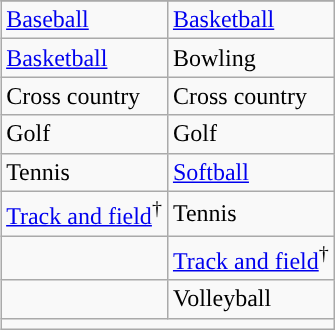<table class="wikitable" style="float:right; clear:right; margin:0 0 1em 1em;">
<tr>
</tr>
<tr>
<td><a href='#'>Baseball</a></td>
<td><a href='#'>Basketball</a></td>
</tr>
<tr>
<td><a href='#'>Basketball</a></td>
<td>Bowling</td>
</tr>
<tr>
<td>Cross country</td>
<td>Cross country</td>
</tr>
<tr>
<td>Golf</td>
<td>Golf</td>
</tr>
<tr>
<td>Tennis</td>
<td><a href='#'>Softball</a></td>
</tr>
<tr>
<td><a href='#'>Track and field</a><sup>†</sup></td>
<td>Tennis</td>
</tr>
<tr>
<td></td>
<td><a href='#'>Track and field</a><sup>†</sup></td>
</tr>
<tr>
<td></td>
<td>Volleyball</td>
</tr>
<tr>
<td colspan="2"></td>
</tr>
</table>
